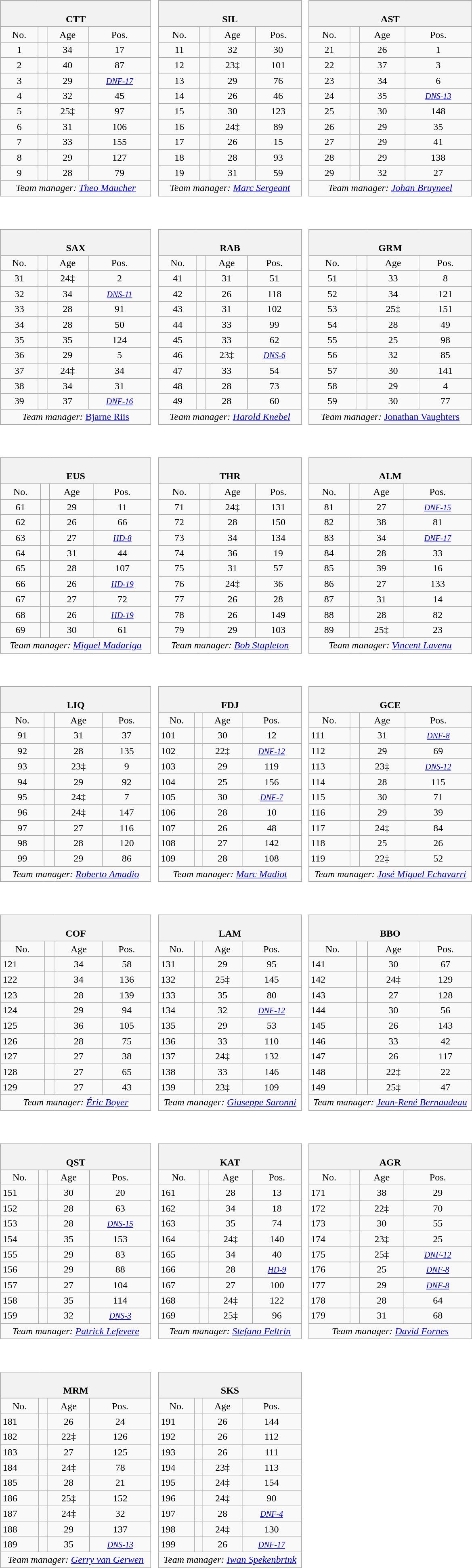<table>
<tr valign=top>
<td style="width:33%;"><br><table class="wikitable" style="width:97%">
<tr>
<th colspan=4> <br>CTT</th>
</tr>
<tr style="text-align:center;" class="small">
<td>No.</td>
<td></td>
<td>Age</td>
<td>Pos.</td>
</tr>
<tr>
<td align=center>1</td>
<td></td>
<td align=center>34</td>
<td align=center>17</td>
</tr>
<tr>
<td align=center>2</td>
<td></td>
<td align=center>40</td>
<td align=center>87</td>
</tr>
<tr>
<td align=center>3</td>
<td></td>
<td align=center>29</td>
<td align=center><em><small><a href='#'>DNF-17</a></small></em></td>
</tr>
<tr>
<td align=center>4</td>
<td></td>
<td align=center>32</td>
<td align=center>45</td>
</tr>
<tr>
<td align=center>5</td>
<td></td>
<td align=center>25‡</td>
<td align=center>97</td>
</tr>
<tr>
<td align=center>6</td>
<td></td>
<td align=center>31</td>
<td align=center>106</td>
</tr>
<tr>
<td align=center>7</td>
<td></td>
<td align=center>33</td>
<td align=center>155</td>
</tr>
<tr>
<td align=center>8</td>
<td></td>
<td align=center>29</td>
<td align=center>127</td>
</tr>
<tr>
<td align=center>9</td>
<td></td>
<td align=center>28</td>
<td align=center>79</td>
</tr>
<tr align=center>
<td colspan=4><em>Team manager: <a href='#'>Theo Maucher</a></em> <br></td>
</tr>
</table>
</td>
<td><br><table class="wikitable" style="width:97%">
<tr>
<th colspan=4> <br>SIL</th>
</tr>
<tr style="text-align:center;" class="small">
<td>No.</td>
<td></td>
<td>Age</td>
<td>Pos.</td>
</tr>
<tr>
<td align=center>11</td>
<td></td>
<td align=center>32</td>
<td align=center>30</td>
</tr>
<tr>
<td align=center>12</td>
<td></td>
<td align=center>23‡</td>
<td align=center>101</td>
</tr>
<tr>
<td align=center>13</td>
<td></td>
<td align=center>29</td>
<td align=center>76</td>
</tr>
<tr>
<td align=center>14</td>
<td></td>
<td align=center>26</td>
<td align=center>46</td>
</tr>
<tr>
<td align=center>15</td>
<td></td>
<td align=center>30</td>
<td align=center>123</td>
</tr>
<tr>
<td align=center>16</td>
<td></td>
<td align=center>24‡</td>
<td align=center>89</td>
</tr>
<tr>
<td align=center>17</td>
<td></td>
<td align=center>26</td>
<td align=center>15</td>
</tr>
<tr>
<td align=center>18</td>
<td></td>
<td align=center>28</td>
<td align=center>93</td>
</tr>
<tr>
<td align=center>19</td>
<td></td>
<td align=center>31</td>
<td align=center>59</td>
</tr>
<tr align=center>
<td colspan=4><em>Team manager: <a href='#'>Marc Sergeant</a></em> <br></td>
</tr>
</table>
</td>
<td><br><table class="wikitable" style="width:97%">
<tr>
<th colspan=4> <br>AST</th>
</tr>
<tr style="text-align:center;" class="small">
<td>No.</td>
<td></td>
<td>Age</td>
<td>Pos.</td>
</tr>
<tr>
<td align=center>21</td>
<td></td>
<td align=center>26</td>
<td align=center>1</td>
</tr>
<tr>
<td align=center>22</td>
<td></td>
<td align=center>37</td>
<td align=center>3</td>
</tr>
<tr>
<td align=center>23</td>
<td></td>
<td align=center>34</td>
<td align=center>6</td>
</tr>
<tr>
<td align=center>24</td>
<td></td>
<td align=center>35</td>
<td align=center><em><small><a href='#'>DNS-13</a></small></em></td>
</tr>
<tr>
<td align=center>25</td>
<td></td>
<td align=center>30</td>
<td align=center>148</td>
</tr>
<tr>
<td align=center>26</td>
<td></td>
<td align=center>29</td>
<td align=center>35</td>
</tr>
<tr>
<td align=center>27</td>
<td></td>
<td align=center>29</td>
<td align=center>41</td>
</tr>
<tr>
<td align=center>28</td>
<td></td>
<td align=center>29</td>
<td align=center>138</td>
</tr>
<tr>
<td align=center>29</td>
<td></td>
<td align=center>32</td>
<td align=center>27</td>
</tr>
<tr align=center>
<td colspan=4><em>Team manager: <a href='#'>Johan Bruyneel</a></em> <br></td>
</tr>
</table>
</td>
</tr>
<tr valign=top>
<td style="width:33%;"><br><table class="wikitable" style="width:97%">
<tr>
<th colspan=4> <br>SAX</th>
</tr>
<tr style="text-align:center;" class="small">
<td>No.</td>
<td></td>
<td>Age</td>
<td>Pos.</td>
</tr>
<tr>
<td align=center>31</td>
<td></td>
<td align=center>24‡</td>
<td align=center>2</td>
</tr>
<tr>
<td align=center>32</td>
<td></td>
<td align=center>34</td>
<td align=center><em><small><a href='#'>DNS-11</a></small></em></td>
</tr>
<tr>
<td align=center>33</td>
<td></td>
<td align=center>28</td>
<td align=center>91</td>
</tr>
<tr>
<td align=center>34</td>
<td></td>
<td align=center>28</td>
<td align=center>50</td>
</tr>
<tr>
<td align=center>35</td>
<td></td>
<td align=center>35</td>
<td align=center>124</td>
</tr>
<tr>
<td align=center>36</td>
<td></td>
<td align=center>29</td>
<td align=center>5</td>
</tr>
<tr>
<td align=center>37</td>
<td></td>
<td align=center>24‡</td>
<td align=center>34</td>
</tr>
<tr>
<td align=center>38</td>
<td></td>
<td align=center>34</td>
<td align=center>31</td>
</tr>
<tr>
<td align=center>39</td>
<td></td>
<td align=center>37</td>
<td align=center><em><small><a href='#'>DNF-16</a></small></em></td>
</tr>
<tr align=center>
<td colspan=4><em>Team manager:</em> <a href='#'>Bjarne Riis</a> <br></td>
</tr>
</table>
</td>
<td><br><table class="wikitable" style="width:97%">
<tr>
<th colspan=4> <br>RAB</th>
</tr>
<tr style="text-align:center;" class="small">
<td>No.</td>
<td></td>
<td>Age</td>
<td>Pos.</td>
</tr>
<tr>
<td align=center>41</td>
<td></td>
<td align=center>31</td>
<td align=center>51</td>
</tr>
<tr>
<td align=center>42</td>
<td></td>
<td align=center>26</td>
<td align=center>118</td>
</tr>
<tr>
<td align=center>43</td>
<td></td>
<td align=center>31</td>
<td align=center>102</td>
</tr>
<tr>
<td align=center>44</td>
<td></td>
<td align=center>33</td>
<td align=center>99</td>
</tr>
<tr>
<td align=center>45</td>
<td></td>
<td align=center>33</td>
<td align=center>62</td>
</tr>
<tr>
<td align=center>46</td>
<td></td>
<td align=center>23‡</td>
<td align=center><em><small><a href='#'>DNS-6</a></small></em></td>
</tr>
<tr>
<td align=center>47</td>
<td></td>
<td align=center>33</td>
<td align=center>54</td>
</tr>
<tr>
<td align=center>48</td>
<td></td>
<td align=center>28</td>
<td align=center>73</td>
</tr>
<tr>
<td align=center>49</td>
<td></td>
<td align=center>28</td>
<td align=center>60</td>
</tr>
<tr align=center>
<td colspan=4><em>Team manager: <a href='#'>Harold Knebel</a></em> <br></td>
</tr>
</table>
</td>
<td><br><table class="wikitable" style="width:97%">
<tr>
<th colspan=4> <br>GRM</th>
</tr>
<tr style="text-align:center;" class="small">
<td>No.</td>
<td></td>
<td>Age</td>
<td>Pos.</td>
</tr>
<tr>
<td align=center>51</td>
<td></td>
<td align=center>33</td>
<td align=center>8</td>
</tr>
<tr>
<td align=center>52</td>
<td></td>
<td align=center>34</td>
<td align=center>121</td>
</tr>
<tr>
<td align=center>53</td>
<td></td>
<td align=center>25‡</td>
<td align=center>151</td>
</tr>
<tr>
<td align=center>54</td>
<td></td>
<td align=center>28</td>
<td align=center>49</td>
</tr>
<tr>
<td align=center>55</td>
<td></td>
<td align=center>25</td>
<td align=center>98</td>
</tr>
<tr>
<td align=center>56</td>
<td></td>
<td align=center>32</td>
<td align=center>85</td>
</tr>
<tr>
<td align=center>57</td>
<td></td>
<td align=center>30</td>
<td align=center>141</td>
</tr>
<tr>
<td align=center>58</td>
<td></td>
<td align=center>29</td>
<td align=center>4</td>
</tr>
<tr>
<td align=center>59</td>
<td></td>
<td align=center>30</td>
<td align=center>77</td>
</tr>
<tr align=center>
<td colspan=4><em>Team manager:</em> <a href='#'>Jonathan Vaughters</a> <br></td>
</tr>
</table>
</td>
</tr>
<tr valign=top>
<td style="width:33%;"><br><table class="wikitable" style="width:97%">
<tr>
<th colspan=4> <br>EUS</th>
</tr>
<tr style="text-align:center;" class="small">
<td>No.</td>
<td></td>
<td>Age</td>
<td>Pos.</td>
</tr>
<tr>
<td align=center>61</td>
<td></td>
<td align=center>29</td>
<td align=center>11</td>
</tr>
<tr>
<td align=center>62</td>
<td></td>
<td align=center>26</td>
<td align=center>66</td>
</tr>
<tr>
<td align=center>63</td>
<td></td>
<td align=center>27</td>
<td align=center><em><small><a href='#'>HD-8</a></small></em></td>
</tr>
<tr>
<td align=center>64</td>
<td></td>
<td align=center>31</td>
<td align=center>44</td>
</tr>
<tr>
<td align=center>65</td>
<td></td>
<td align=center>28</td>
<td align=center>107</td>
</tr>
<tr>
<td align=center>66</td>
<td></td>
<td align=center>26</td>
<td align=center><em><small><a href='#'>HD-19</a></small></em></td>
</tr>
<tr>
<td align=center>67</td>
<td></td>
<td align=center>27</td>
<td align=center>72</td>
</tr>
<tr>
<td align=center>68</td>
<td></td>
<td align=center>26</td>
<td align=center><em><small><a href='#'>HD-19</a></small></em></td>
</tr>
<tr>
<td align=center>69</td>
<td></td>
<td align=center>30</td>
<td align=center>61</td>
</tr>
<tr align=center>
<td colspan=4><em>Team manager: <a href='#'>Miguel Madariga</a></em> <br></td>
</tr>
</table>
</td>
<td><br><table class="wikitable" style="width:97%">
<tr>
<th colspan=4> <br>THR</th>
</tr>
<tr style="text-align:center;" class="small">
<td>No.</td>
<td></td>
<td>Age</td>
<td>Pos.</td>
</tr>
<tr>
<td align=center>71</td>
<td></td>
<td align=center>24‡</td>
<td align=center>131</td>
</tr>
<tr>
<td align=center>72</td>
<td></td>
<td align=center>28</td>
<td align=center>150</td>
</tr>
<tr>
<td align=center>73</td>
<td></td>
<td align=center>34</td>
<td align=center>134</td>
</tr>
<tr>
<td align=center>74</td>
<td></td>
<td align=center>36</td>
<td align=center>19</td>
</tr>
<tr>
<td align=center>75</td>
<td></td>
<td align=center>31</td>
<td align=center>57</td>
</tr>
<tr>
<td align=center>76</td>
<td></td>
<td align=center>24‡</td>
<td align=center>36</td>
</tr>
<tr>
<td align=center>77</td>
<td></td>
<td align=center>26</td>
<td align=center>28</td>
</tr>
<tr>
<td align=center>78</td>
<td></td>
<td align=center>26</td>
<td align=center>149</td>
</tr>
<tr>
<td align=center>79</td>
<td></td>
<td align=center>29</td>
<td align=center>103</td>
</tr>
<tr align=center>
<td colspan=4><em>Team manager: <a href='#'>Bob Stapleton</a></em> <br></td>
</tr>
</table>
</td>
<td><br><table class="wikitable" style="width:97%">
<tr>
<th colspan=4> <br>ALM</th>
</tr>
<tr style="text-align:center;" class="small">
<td>No.</td>
<td></td>
<td>Age</td>
<td>Pos.</td>
</tr>
<tr>
<td align=center>81</td>
<td></td>
<td align=center>27</td>
<td align=center><em><small><a href='#'>DNF-15</a></small></em></td>
</tr>
<tr>
<td align=center>82</td>
<td></td>
<td align=center>38</td>
<td align=center>81</td>
</tr>
<tr>
<td align=center>83</td>
<td></td>
<td align=center>34</td>
<td align=center><em><small><a href='#'>DNF-17</a></small></em></td>
</tr>
<tr>
<td align=center>84</td>
<td></td>
<td align=center>28</td>
<td align=center>33</td>
</tr>
<tr>
<td align=center>85</td>
<td></td>
<td align=center>39</td>
<td align=center>16</td>
</tr>
<tr>
<td align=center>86</td>
<td></td>
<td align=center>27</td>
<td align=center>133</td>
</tr>
<tr>
<td align=center>87</td>
<td></td>
<td align=center>31</td>
<td align=center>14</td>
</tr>
<tr>
<td align=center>88</td>
<td></td>
<td align=center>28</td>
<td align=center>82</td>
</tr>
<tr>
<td align=center>89</td>
<td></td>
<td align=center>25‡</td>
<td align=center>23</td>
</tr>
<tr align=center>
<td colspan=4><em>Team manager: <a href='#'>Vincent Lavenu</a></em> <br></td>
</tr>
</table>
</td>
</tr>
<tr valign=top>
<td style="width:33%;"><br><table class="wikitable" style="width:97%">
<tr>
<th colspan=4> <br>LIQ</th>
</tr>
<tr style="text-align:center;" class="small">
<td>No.</td>
<td></td>
<td>Age</td>
<td>Pos.</td>
</tr>
<tr>
<td align=center>91</td>
<td></td>
<td align=center>31</td>
<td align=center>37</td>
</tr>
<tr>
<td align=center>92</td>
<td></td>
<td align=center>28</td>
<td align=center>135</td>
</tr>
<tr>
<td align=center>93</td>
<td></td>
<td align=center>23‡</td>
<td align=center>9</td>
</tr>
<tr>
<td align=center>94</td>
<td></td>
<td align=center>29</td>
<td align=center>92</td>
</tr>
<tr>
<td align=center>95</td>
<td></td>
<td align=center>24‡</td>
<td align=center>7</td>
</tr>
<tr>
<td align=center>96</td>
<td></td>
<td align=center>24‡</td>
<td align=center>147</td>
</tr>
<tr>
<td align=center>97</td>
<td></td>
<td align=center>27</td>
<td align=center>116</td>
</tr>
<tr>
<td align=center>98</td>
<td></td>
<td align=center>28</td>
<td align=center>120</td>
</tr>
<tr>
<td align=center>99</td>
<td></td>
<td align=center>29</td>
<td align=center>86</td>
</tr>
<tr align=center>
<td colspan=4><em>Team manager: <a href='#'>Roberto Amadio</a></em> <br></td>
</tr>
</table>
</td>
<td><br><table class="wikitable" style="width:97%">
<tr>
<th colspan=4> <br>FDJ</th>
</tr>
<tr style="text-align:center;" class="small">
<td>No.</td>
<td></td>
<td>Age</td>
<td>Pos.</td>
</tr>
<tr>
<td>101</td>
<td></td>
<td align=center>30</td>
<td align=center>12</td>
</tr>
<tr>
<td>102</td>
<td></td>
<td align=center>22‡</td>
<td align=center><em><small><a href='#'>DNF-12</a></small></em></td>
</tr>
<tr>
<td>103</td>
<td></td>
<td align=center>29</td>
<td align=center>119</td>
</tr>
<tr>
<td>104</td>
<td></td>
<td align=center>25</td>
<td align=center>156</td>
</tr>
<tr>
<td>105</td>
<td></td>
<td align=center>30</td>
<td align=center><em><small><a href='#'>DNF-7</a></small></em></td>
</tr>
<tr>
<td>106</td>
<td></td>
<td align=center>28</td>
<td align=center>10</td>
</tr>
<tr>
<td>107</td>
<td></td>
<td align=center>26</td>
<td align=center>48</td>
</tr>
<tr>
<td>108</td>
<td></td>
<td align=center>27</td>
<td align=center>142</td>
</tr>
<tr>
<td>109</td>
<td></td>
<td align=center>28</td>
<td align=center>108</td>
</tr>
<tr align=center>
<td colspan=4><em>Team manager: <a href='#'>Marc Madiot</a></em> <br></td>
</tr>
</table>
</td>
<td><br><table class="wikitable" style="width:97%">
<tr>
<th colspan=4> <br>GCE</th>
</tr>
<tr style="text-align:center;" class="small">
<td>No.</td>
<td></td>
<td>Age</td>
<td>Pos.</td>
</tr>
<tr>
<td>111</td>
<td></td>
<td align=center>31</td>
<td align=center><em><small><a href='#'>DNF-8</a></small></em></td>
</tr>
<tr>
<td>112</td>
<td></td>
<td align=center>29</td>
<td align=center>69</td>
</tr>
<tr>
<td>113</td>
<td></td>
<td align=center>23‡</td>
<td align=center><em><small><a href='#'>DNS-12</a></small></em></td>
</tr>
<tr>
<td>114</td>
<td></td>
<td align=center>28</td>
<td align=center>115</td>
</tr>
<tr>
<td>115</td>
<td></td>
<td align=center>30</td>
<td align=center>71</td>
</tr>
<tr>
<td>116</td>
<td></td>
<td align=center>29</td>
<td align=center>39</td>
</tr>
<tr>
<td>117</td>
<td></td>
<td align=center>24‡</td>
<td align=center>84</td>
</tr>
<tr>
<td>118</td>
<td></td>
<td align=center>25</td>
<td align=center>26</td>
</tr>
<tr>
<td>119</td>
<td></td>
<td align=center>22‡</td>
<td align=center>52</td>
</tr>
<tr align=center>
<td colspan=4><em>Team manager: <a href='#'>José Miguel Echavarri</a></em> <br></td>
</tr>
</table>
</td>
</tr>
<tr valign=top>
<td style="width:33%;"><br><table class="wikitable" style="width:97%">
<tr>
<th colspan=4> <br>COF</th>
</tr>
<tr style="text-align:center;" class="small">
<td>No.</td>
<td></td>
<td>Age</td>
<td>Pos.</td>
</tr>
<tr>
<td>121</td>
<td></td>
<td align=center>34</td>
<td align=center>58</td>
</tr>
<tr>
<td>122</td>
<td></td>
<td align=center>34</td>
<td align=center>136</td>
</tr>
<tr>
<td>123</td>
<td></td>
<td align=center>28</td>
<td align=center>139</td>
</tr>
<tr>
<td>124</td>
<td></td>
<td align=center>29</td>
<td align=center>94</td>
</tr>
<tr>
<td>125</td>
<td></td>
<td align=center>36</td>
<td align=center>105</td>
</tr>
<tr>
<td>126</td>
<td></td>
<td align=center>28</td>
<td align=center>75</td>
</tr>
<tr>
<td>127</td>
<td></td>
<td align=center>27</td>
<td align=center>38</td>
</tr>
<tr>
<td>128</td>
<td></td>
<td align=center>27</td>
<td align=center>65</td>
</tr>
<tr>
<td>129</td>
<td></td>
<td align=center>27</td>
<td align=center>43</td>
</tr>
<tr align=center>
<td colspan=4><em>Team manager: <a href='#'>Éric Boyer</a></em> <br></td>
</tr>
</table>
</td>
<td><br><table class="wikitable" style="width:97%">
<tr>
<th colspan=4> <br>LAM</th>
</tr>
<tr style="text-align:center;" class="small">
<td>No.</td>
<td></td>
<td>Age</td>
<td>Pos.</td>
</tr>
<tr>
<td>131</td>
<td></td>
<td align=center>29</td>
<td align=center>95</td>
</tr>
<tr>
<td>132</td>
<td></td>
<td align=center>25‡</td>
<td align=center>145</td>
</tr>
<tr>
<td>133</td>
<td></td>
<td align=center>35</td>
<td align=center>80</td>
</tr>
<tr>
<td>134</td>
<td></td>
<td align=center>32</td>
<td align=center><em><small><a href='#'>DNF-12</a></small></em></td>
</tr>
<tr>
<td>135</td>
<td></td>
<td align=center>29</td>
<td align=center>53</td>
</tr>
<tr>
<td>136</td>
<td></td>
<td align=center>33</td>
<td align=center>110</td>
</tr>
<tr>
<td>137</td>
<td></td>
<td align=center>24‡</td>
<td align=center>132</td>
</tr>
<tr>
<td>138</td>
<td></td>
<td align=center>33</td>
<td align=center>146</td>
</tr>
<tr>
<td>139</td>
<td></td>
<td align=center>23‡</td>
<td align=center>109</td>
</tr>
<tr align=center>
<td colspan=4><em>Team manager: <a href='#'>Giuseppe Saronni</a></em> <br></td>
</tr>
</table>
</td>
<td><br><table class="wikitable" style="width:97%">
<tr>
<th colspan=4> <br>BBO</th>
</tr>
<tr style="text-align:center;" class="small">
<td>No.</td>
<td></td>
<td>Age</td>
<td>Pos.</td>
</tr>
<tr>
<td>141</td>
<td></td>
<td align=center>30</td>
<td align=center>67</td>
</tr>
<tr>
<td>142</td>
<td></td>
<td align=center>24‡</td>
<td align=center>129</td>
</tr>
<tr>
<td>143</td>
<td></td>
<td align=center>27</td>
<td align=center>128</td>
</tr>
<tr>
<td>144</td>
<td></td>
<td align=center>30</td>
<td align=center>56</td>
</tr>
<tr>
<td>145</td>
<td></td>
<td align=center>26</td>
<td align=center>143</td>
</tr>
<tr>
<td>146</td>
<td></td>
<td align=center>33</td>
<td align=center>42</td>
</tr>
<tr>
<td>147</td>
<td></td>
<td align=center>26</td>
<td align=center>117</td>
</tr>
<tr>
<td>148</td>
<td></td>
<td align=center>22‡</td>
<td align=center>22</td>
</tr>
<tr>
<td>149</td>
<td></td>
<td align=center>25‡</td>
<td align=center>47</td>
</tr>
<tr align=center>
<td colspan=4><em>Team manager: <a href='#'>Jean-René Bernaudeau</a></em> <br></td>
</tr>
</table>
</td>
</tr>
<tr valign=top>
<td style="width:33%;"><br><table class="wikitable" style="width:97%">
<tr>
<th colspan=4> <br>QST</th>
</tr>
<tr style="text-align:center;" class="small">
<td>No.</td>
<td></td>
<td>Age</td>
<td>Pos.</td>
</tr>
<tr>
<td>151</td>
<td></td>
<td align=center>30</td>
<td align=center>20</td>
</tr>
<tr>
<td>152</td>
<td></td>
<td align=center>28</td>
<td align=center>63</td>
</tr>
<tr>
<td>153</td>
<td></td>
<td align=center>28</td>
<td align=center><em><small><a href='#'>DNS-15</a></small></em></td>
</tr>
<tr>
<td>154</td>
<td></td>
<td align=center>35</td>
<td align=center>153</td>
</tr>
<tr>
<td>155</td>
<td></td>
<td align=center>29</td>
<td align=center>83</td>
</tr>
<tr>
<td>156</td>
<td></td>
<td align=center>29</td>
<td align=center>88</td>
</tr>
<tr>
<td>157</td>
<td></td>
<td align=center>27</td>
<td align=center>104</td>
</tr>
<tr>
<td>158</td>
<td></td>
<td align=center>35</td>
<td align=center>114</td>
</tr>
<tr>
<td>159</td>
<td></td>
<td align=center>32</td>
<td align=center><em><small><a href='#'>DNS-3</a></small></em></td>
</tr>
<tr align=center>
<td colspan=4><em>Team manager: <a href='#'>Patrick Lefevere</a></em> <br></td>
</tr>
</table>
</td>
<td><br><table class="wikitable" style="width:97%">
<tr>
<th colspan=4> <br>KAT</th>
</tr>
<tr style="text-align:center;" class="small">
<td>No.</td>
<td></td>
<td>Age</td>
<td>Pos.</td>
</tr>
<tr>
<td>161</td>
<td></td>
<td align=center>28</td>
<td align=center>13</td>
</tr>
<tr>
<td>162</td>
<td></td>
<td align=center>34</td>
<td align=center>18</td>
</tr>
<tr>
<td>163</td>
<td></td>
<td align=center>35</td>
<td align=center>74</td>
</tr>
<tr>
<td>164</td>
<td></td>
<td align=center>24‡</td>
<td align=center>140</td>
</tr>
<tr>
<td>165</td>
<td></td>
<td align=center>34</td>
<td align=center>40</td>
</tr>
<tr>
<td>166</td>
<td></td>
<td align=center>28</td>
<td align=center><em><small><a href='#'>HD-9</a></small></em></td>
</tr>
<tr>
<td>167</td>
<td></td>
<td align=center>27</td>
<td align=center>100</td>
</tr>
<tr>
<td>168</td>
<td></td>
<td align=center>24‡</td>
<td align=center>122</td>
</tr>
<tr>
<td>169</td>
<td></td>
<td align=center>25‡</td>
<td align=center>96</td>
</tr>
<tr align=center>
<td colspan=4><em>Team manager: <a href='#'>Stefano Feltrin</a></em> <br></td>
</tr>
</table>
</td>
<td><br><table class="wikitable" style="width:97%">
<tr>
<th colspan=4> <br>AGR</th>
</tr>
<tr style="text-align:center;" class="small">
<td>No.</td>
<td></td>
<td>Age</td>
<td>Pos.</td>
</tr>
<tr>
<td>171</td>
<td></td>
<td align=center>38</td>
<td align=center>29</td>
</tr>
<tr>
<td>172</td>
<td></td>
<td align=center>22‡</td>
<td align=center>70</td>
</tr>
<tr>
<td>173</td>
<td></td>
<td align=center>30</td>
<td align=center>55</td>
</tr>
<tr>
<td>174</td>
<td></td>
<td align=center>23‡</td>
<td align=center>25</td>
</tr>
<tr>
<td>175</td>
<td></td>
<td align=center>25‡</td>
<td align=center><em><small><a href='#'>DNF-12</a></small></em></td>
</tr>
<tr>
<td>176</td>
<td></td>
<td align=center>25</td>
<td align=center><em><small><a href='#'>DNF-8</a></small></em></td>
</tr>
<tr>
<td>177</td>
<td></td>
<td align=center>29</td>
<td align=center><em><small><a href='#'>DNF-8</a></small></em></td>
</tr>
<tr>
<td>178</td>
<td></td>
<td align=center>28</td>
<td align=center>64</td>
</tr>
<tr>
<td>179</td>
<td></td>
<td align=center>31</td>
<td align=center>68</td>
</tr>
<tr align=center>
<td colspan=4><em>Team manager: <a href='#'>David Fornes</a></em>  <br></td>
</tr>
</table>
</td>
</tr>
<tr valign=top>
<td style="width:33%;"><br><table class="wikitable" style="width:97%">
<tr>
<th colspan=4> <br>MRM</th>
</tr>
<tr style="text-align:center;" class="small">
<td>No.</td>
<td></td>
<td>Age</td>
<td>Pos.</td>
</tr>
<tr>
<td>181</td>
<td></td>
<td align=center>26</td>
<td align=center>24</td>
</tr>
<tr>
<td>182</td>
<td></td>
<td align=center>22‡</td>
<td align=center>126</td>
</tr>
<tr>
<td>183</td>
<td></td>
<td align=center>27</td>
<td align=center>125</td>
</tr>
<tr>
<td>184</td>
<td></td>
<td align=center>24‡</td>
<td align=center>78</td>
</tr>
<tr>
<td>185</td>
<td></td>
<td align=center>28</td>
<td align=center>21</td>
</tr>
<tr>
<td>186</td>
<td></td>
<td align=center>25‡</td>
<td align=center>152</td>
</tr>
<tr>
<td>187</td>
<td></td>
<td align=center>24‡</td>
<td align=center>32</td>
</tr>
<tr>
<td>188</td>
<td></td>
<td align=center>29</td>
<td align=center>137</td>
</tr>
<tr>
<td>189</td>
<td></td>
<td align=center>35</td>
<td align=center><em><small><a href='#'>DNS-13</a></small></em></td>
</tr>
<tr align=center>
<td colspan=4><em>Team manager: <a href='#'>Gerry van Gerwen</a></em> <br></td>
</tr>
</table>
</td>
<td><br><table class="wikitable" style="width:97%">
<tr>
<th colspan=4> <br>SKS</th>
</tr>
<tr style="text-align:center;" class="small">
<td>No.</td>
<td></td>
<td>Age</td>
<td>Pos.</td>
</tr>
<tr>
<td>191</td>
<td></td>
<td align=center>26</td>
<td align=center>144</td>
</tr>
<tr>
<td>192</td>
<td></td>
<td align=center>26</td>
<td align=center>112</td>
</tr>
<tr>
<td>193</td>
<td></td>
<td align=center>26</td>
<td align=center>111</td>
</tr>
<tr>
<td>194</td>
<td></td>
<td align=center>23‡</td>
<td align=center>113</td>
</tr>
<tr>
<td>195</td>
<td></td>
<td align=center>24‡</td>
<td align=center>154</td>
</tr>
<tr>
<td>196</td>
<td></td>
<td align=center>24‡</td>
<td align=center>90</td>
</tr>
<tr>
<td>197</td>
<td></td>
<td align=center>28</td>
<td align=center><em><small><a href='#'>DNF-4</a></small></em></td>
</tr>
<tr>
<td>198</td>
<td></td>
<td align=center>24‡</td>
<td align=center>130</td>
</tr>
<tr>
<td>199</td>
<td></td>
<td align=center>26</td>
<td align=center><em><small><a href='#'>DNF-17</a></small></em></td>
</tr>
<tr align=center>
<td colspan=4><em>Team manager: <a href='#'>Iwan Spekenbrink</a></em> <br></td>
</tr>
</table>
</td>
<td><br></td>
</tr>
</table>
